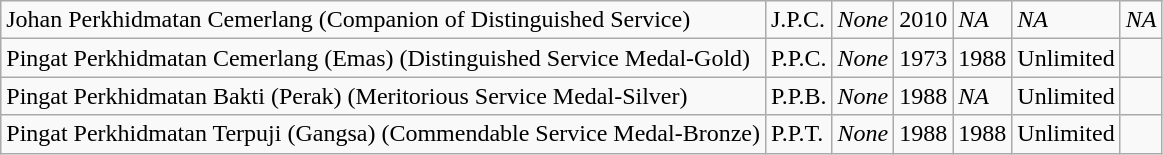<table class="wikitable">
<tr>
<td>Johan Perkhidmatan Cemerlang (Companion of Distinguished Service)</td>
<td>J.P.C.</td>
<td><em>None</em></td>
<td>2010</td>
<td><em>NA</em></td>
<td><em>NA</em></td>
<td><em>NA</em></td>
</tr>
<tr>
<td>Pingat Perkhidmatan Cemerlang (Emas) (Distinguished Service Medal-Gold)</td>
<td>P.P.C.</td>
<td><em>None</em></td>
<td>1973</td>
<td>1988</td>
<td>Unlimited</td>
<td></td>
</tr>
<tr>
<td>Pingat Perkhidmatan Bakti (Perak) (Meritorious Service Medal-Silver)</td>
<td>P.P.B.</td>
<td><em>None</em></td>
<td>1988</td>
<td><em>NA</em></td>
<td>Unlimited</td>
<td></td>
</tr>
<tr>
<td>Pingat Perkhidmatan Terpuji (Gangsa) (Commendable Service Medal-Bronze)</td>
<td>P.P.T.</td>
<td><em>None</em></td>
<td>1988</td>
<td>1988</td>
<td>Unlimited</td>
<td></td>
</tr>
</table>
